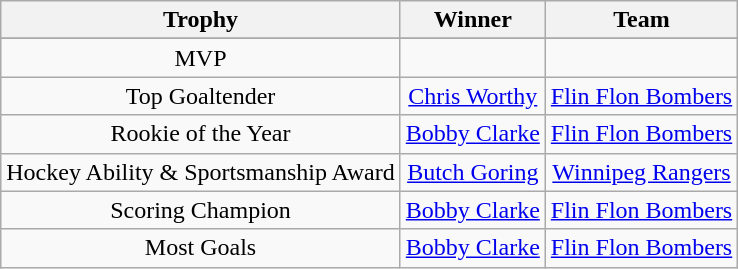<table class="wikitable" style="text-align:center">
<tr>
<th>Trophy</th>
<th>Winner</th>
<th>Team</th>
</tr>
<tr align="center">
</tr>
<tr>
<td>MVP</td>
<td></td>
<td></td>
</tr>
<tr>
<td>Top Goaltender</td>
<td><a href='#'>Chris Worthy</a></td>
<td><a href='#'>Flin Flon Bombers</a></td>
</tr>
<tr>
<td>Rookie of the Year</td>
<td><a href='#'>Bobby Clarke</a></td>
<td><a href='#'>Flin Flon Bombers</a></td>
</tr>
<tr>
<td>Hockey Ability & Sportsmanship Award</td>
<td><a href='#'>Butch Goring</a></td>
<td><a href='#'>Winnipeg Rangers</a></td>
</tr>
<tr>
<td>Scoring Champion</td>
<td><a href='#'>Bobby Clarke</a></td>
<td><a href='#'>Flin Flon Bombers</a></td>
</tr>
<tr>
<td>Most Goals</td>
<td><a href='#'>Bobby Clarke</a></td>
<td><a href='#'>Flin Flon Bombers</a></td>
</tr>
</table>
